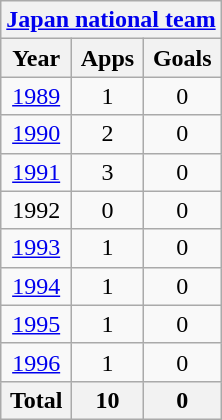<table class="wikitable" style="text-align:center">
<tr>
<th colspan=3><a href='#'>Japan national team</a></th>
</tr>
<tr>
<th>Year</th>
<th>Apps</th>
<th>Goals</th>
</tr>
<tr>
<td><a href='#'>1989</a></td>
<td>1</td>
<td>0</td>
</tr>
<tr>
<td><a href='#'>1990</a></td>
<td>2</td>
<td>0</td>
</tr>
<tr>
<td><a href='#'>1991</a></td>
<td>3</td>
<td>0</td>
</tr>
<tr>
<td>1992</td>
<td>0</td>
<td>0</td>
</tr>
<tr>
<td><a href='#'>1993</a></td>
<td>1</td>
<td>0</td>
</tr>
<tr>
<td><a href='#'>1994</a></td>
<td>1</td>
<td>0</td>
</tr>
<tr>
<td><a href='#'>1995</a></td>
<td>1</td>
<td>0</td>
</tr>
<tr>
<td><a href='#'>1996</a></td>
<td>1</td>
<td>0</td>
</tr>
<tr>
<th>Total</th>
<th>10</th>
<th>0</th>
</tr>
</table>
